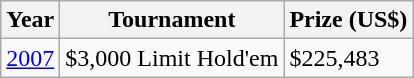<table class="wikitable">
<tr>
<th>Year</th>
<th>Tournament</th>
<th>Prize (US$)</th>
</tr>
<tr>
<td><a href='#'>2007</a></td>
<td>$3,000 Limit Hold'em</td>
<td>$225,483</td>
</tr>
</table>
